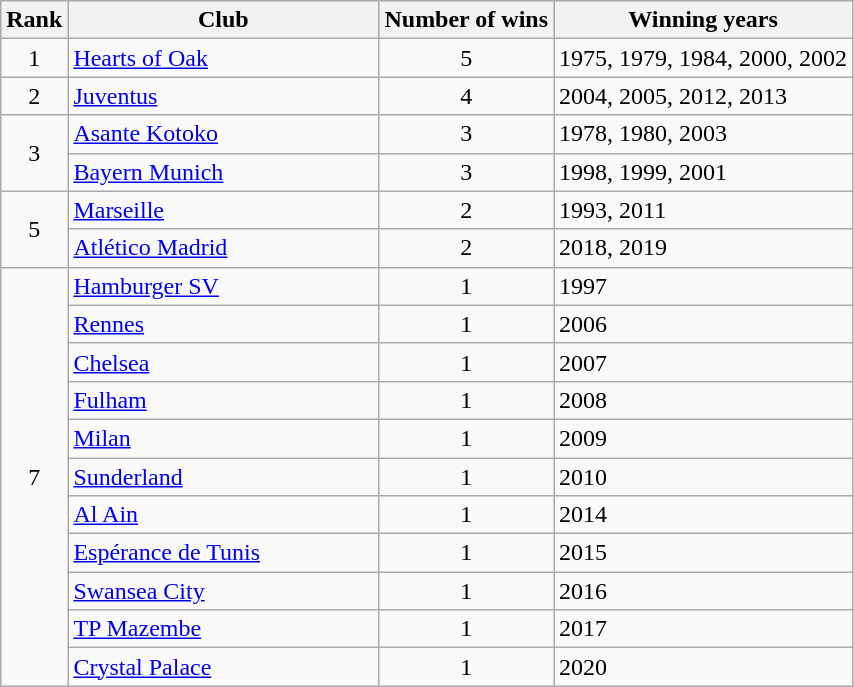<table class="wikitable sortable" style="text-align:center;">
<tr style="background-color:#CEDAF2;">
<th>Rank</th>
<th style="width:200px;" class="unsortable">Club</th>
<th>Number of wins</th>
<th class="unsortable">Winning years</th>
</tr>
<tr>
<td>1</td>
<td style="text-align:left;"> <a href='#'>Hearts of Oak</a></td>
<td>5</td>
<td style="text-align:left;">1975, 1979, 1984, 2000, 2002</td>
</tr>
<tr>
<td>2</td>
<td style="text-align:left;"> <a href='#'>Juventus</a></td>
<td>4</td>
<td style="text-align:left;">2004, 2005, 2012, 2013</td>
</tr>
<tr>
<td rowspan=2>3</td>
<td style="text-align:left;"> <a href='#'>Asante Kotoko</a></td>
<td>3</td>
<td style="text-align:left;">1978, 1980, 2003</td>
</tr>
<tr>
<td style="text-align:left;"> <a href='#'>Bayern Munich</a></td>
<td>3</td>
<td style="text-align:left;">1998, 1999, 2001</td>
</tr>
<tr>
<td rowspan=2>5</td>
<td style="text-align:left;"> <a href='#'>Marseille</a></td>
<td>2</td>
<td style="text-align:left;">1993, 2011</td>
</tr>
<tr>
<td style="text-align:left;"> <a href='#'>Atlético Madrid</a></td>
<td>2</td>
<td style="text-align:left;">2018, 2019</td>
</tr>
<tr>
<td rowspan=11>7</td>
<td style="text-align:left;"> <a href='#'>Hamburger SV</a></td>
<td>1</td>
<td style="text-align:left;">1997</td>
</tr>
<tr>
<td style="text-align:left;"> <a href='#'>Rennes</a></td>
<td>1</td>
<td style="text-align:left;">2006</td>
</tr>
<tr>
<td style="text-align:left;"> <a href='#'>Chelsea</a></td>
<td>1</td>
<td style="text-align:left;">2007</td>
</tr>
<tr>
<td style="text-align:left;"> <a href='#'>Fulham</a></td>
<td>1</td>
<td style="text-align:left;">2008</td>
</tr>
<tr>
<td style="text-align:left;"> <a href='#'>Milan</a></td>
<td>1</td>
<td style="text-align:left;">2009</td>
</tr>
<tr>
<td style="text-align:left;"> <a href='#'>Sunderland</a></td>
<td>1</td>
<td style="text-align:left;">2010</td>
</tr>
<tr>
<td style="text-align:left;"> <a href='#'>Al Ain</a></td>
<td>1</td>
<td style="text-align:left;">2014</td>
</tr>
<tr>
<td style="text-align:left;"> <a href='#'>Espérance de Tunis</a></td>
<td>1</td>
<td style="text-align:left;">2015</td>
</tr>
<tr>
<td style="text-align:left;"> <a href='#'>Swansea City</a></td>
<td>1</td>
<td style="text-align:left;">2016</td>
</tr>
<tr>
<td style="text-align:left;"> <a href='#'>TP Mazembe</a></td>
<td>1</td>
<td style="text-align:left;">2017</td>
</tr>
<tr>
<td style="text-align:left;"> <a href='#'>Crystal Palace</a></td>
<td>1</td>
<td style="text-align:left;">2020</td>
</tr>
</table>
